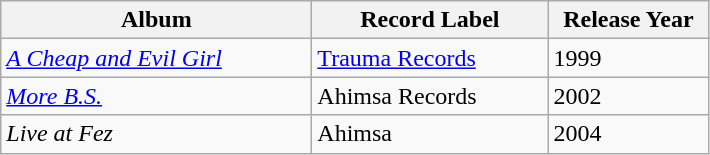<table class="wikitable">
<tr>
<th>Album</th>
<th>Record Label</th>
<th>Release Year</th>
</tr>
<tr>
<td style="width:200px;"><em><a href='#'>A Cheap and Evil Girl</a></em></td>
<td style="width:150px;"><a href='#'>Trauma Records</a></td>
<td style="width:100px;">1999</td>
</tr>
<tr>
<td><em><a href='#'>More B.S.</a></em></td>
<td>Ahimsa Records</td>
<td>2002</td>
</tr>
<tr>
<td><em>Live at Fez</em></td>
<td>Ahimsa</td>
<td>2004</td>
</tr>
</table>
